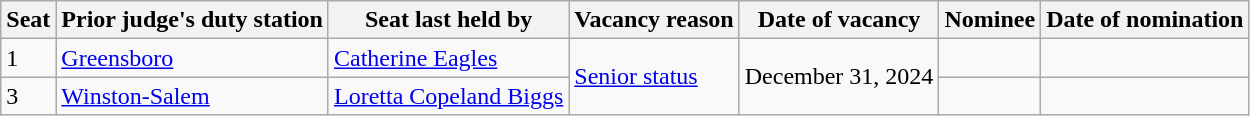<table class=wikitable>
<tr>
<th>Seat</th>
<th>Prior judge's duty station</th>
<th>Seat last held by</th>
<th>Vacancy reason</th>
<th>Date of vacancy</th>
<th>Nominee</th>
<th>Date of nomination</th>
</tr>
<tr>
<td>1</td>
<td><a href='#'>Greensboro</a></td>
<td><a href='#'>Catherine Eagles</a></td>
<td rowspan=2><a href='#'>Senior status</a></td>
<td rowspan=2>December 31, 2024</td>
<td align="center"></td>
<td align="center"></td>
</tr>
<tr>
<td>3</td>
<td><a href='#'>Winston-Salem</a></td>
<td><a href='#'>Loretta Copeland Biggs</a></td>
<td align="center"></td>
<td align="center"></td>
</tr>
</table>
